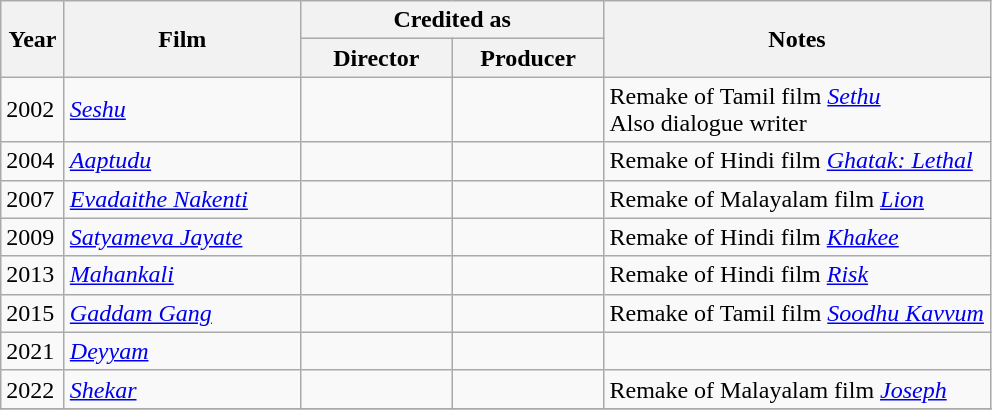<table class="wikitable sortable">
<tr>
<th rowspan="2" style="width:35px;">Year</th>
<th rowspan="2" style="width:150px;">Film</th>
<th colspan="2" style="width:195px;">Credited as</th>
<th rowspan="2" style="text-align:center; width:250px;" class="unsortable">Notes</th>
</tr>
<tr>
<th style="width:65px;">Director</th>
<th width=65>Producer</th>
</tr>
<tr>
<td>2002</td>
<td><em><a href='#'>Seshu</a></em></td>
<td></td>
<td></td>
<td>Remake of Tamil film <em><a href='#'>Sethu</a></em><br>Also dialogue writer</td>
</tr>
<tr>
<td>2004</td>
<td><em><a href='#'>Aaptudu</a></em></td>
<td></td>
<td></td>
<td>Remake of Hindi film <em><a href='#'>Ghatak: Lethal</a></em></td>
</tr>
<tr>
<td>2007</td>
<td><em><a href='#'>Evadaithe Nakenti</a></em></td>
<td></td>
<td></td>
<td>Remake of Malayalam film <em><a href='#'>Lion</a></em></td>
</tr>
<tr>
<td>2009</td>
<td><em><a href='#'>Satyameva Jayate</a></em></td>
<td></td>
<td></td>
<td>Remake of Hindi film <em><a href='#'>Khakee</a></em></td>
</tr>
<tr>
<td>2013</td>
<td><em><a href='#'>Mahankali</a></em></td>
<td></td>
<td></td>
<td>Remake of Hindi film <em><a href='#'>Risk</a></em></td>
</tr>
<tr>
<td>2015</td>
<td><em><a href='#'>Gaddam Gang</a></em></td>
<td></td>
<td></td>
<td>Remake of Tamil film <em><a href='#'>Soodhu Kavvum</a></em></td>
</tr>
<tr>
<td>2021</td>
<td><em><a href='#'>Deyyam</a></em></td>
<td></td>
<td></td>
<td></td>
</tr>
<tr>
<td>2022</td>
<td><em><a href='#'>Shekar</a></em></td>
<td></td>
<td></td>
<td>Remake of Malayalam film <em><a href='#'>Joseph</a></em></td>
</tr>
<tr>
</tr>
</table>
